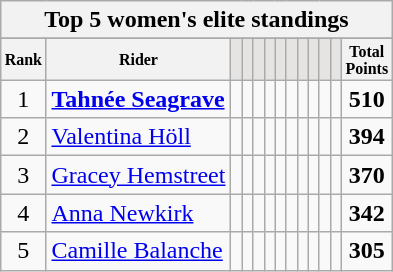<table class="wikitable sortable">
<tr>
<th colspan=28 align="center"><strong>Top 5 women's elite standings</strong></th>
</tr>
<tr>
</tr>
<tr style="font-size:8pt;font-weight:bold">
<th align="center">Rank</th>
<th align="center">Rider</th>
<th class=unsortable style="background:#E5E4E2;"><small></small></th>
<th class=unsortable style="background:#E5E4E2;"><small></small></th>
<th class=unsortable style="background:#E5E4E2;"><small></small></th>
<th class=unsortable style="background:#E5E4E2;"><small></small></th>
<th class=unsortable style="background:#E5E4E2;"><small></small></th>
<th class=unsortable style="background:#E5E4E2;"><small></small></th>
<th class=unsortable style="background:#E5E4E2;"><small></small></th>
<th class=unsortable style="background:#E5E4E2;"><small></small></th>
<th class=unsortable style="background:#E5E4E2;"><small></small></th>
<th class=unsortable style="background:#E5E4E2;"><small></small></th>
<th align="center">Total<br>Points</th>
</tr>
<tr>
<td align=center>1</td>
<td> <strong><a href='#'>Tahnée Seagrave</a></strong></td>
<td align=center></td>
<td align=center></td>
<td align=center></td>
<td align=center></td>
<td align=center></td>
<td align=center></td>
<td align=center></td>
<td align=center></td>
<td align=center></td>
<td align=center></td>
<td align=center><strong>510</strong></td>
</tr>
<tr>
<td align=center>2</td>
<td> <a href='#'>Valentina Höll</a></td>
<td align=center></td>
<td align=center></td>
<td align=center></td>
<td align=center></td>
<td align=center></td>
<td align=center></td>
<td align=center></td>
<td align=center></td>
<td align=center></td>
<td align=center></td>
<td align=center><strong>394</strong></td>
</tr>
<tr>
<td align=center>3</td>
<td> <a href='#'>Gracey Hemstreet</a></td>
<td align=center></td>
<td align=center></td>
<td align=center></td>
<td align=center></td>
<td align=center></td>
<td align=center></td>
<td align=center></td>
<td align=center></td>
<td align=center></td>
<td align=center></td>
<td align=center><strong>370</strong></td>
</tr>
<tr>
<td align=center>4</td>
<td> <a href='#'>Anna Newkirk</a></td>
<td align=center></td>
<td align=center></td>
<td align=center></td>
<td align=center></td>
<td align=center></td>
<td align=center></td>
<td align=center></td>
<td align=center></td>
<td align=center></td>
<td align=center></td>
<td align=center><strong>342</strong></td>
</tr>
<tr>
<td align=center>5</td>
<td> <a href='#'>Camille Balanche</a></td>
<td align=center></td>
<td align=center></td>
<td align=center></td>
<td align=center></td>
<td align=center></td>
<td align=center></td>
<td align=center></td>
<td align=center></td>
<td align=center></td>
<td align=center></td>
<td align=center><strong>305</strong><br></td>
</tr>
</table>
